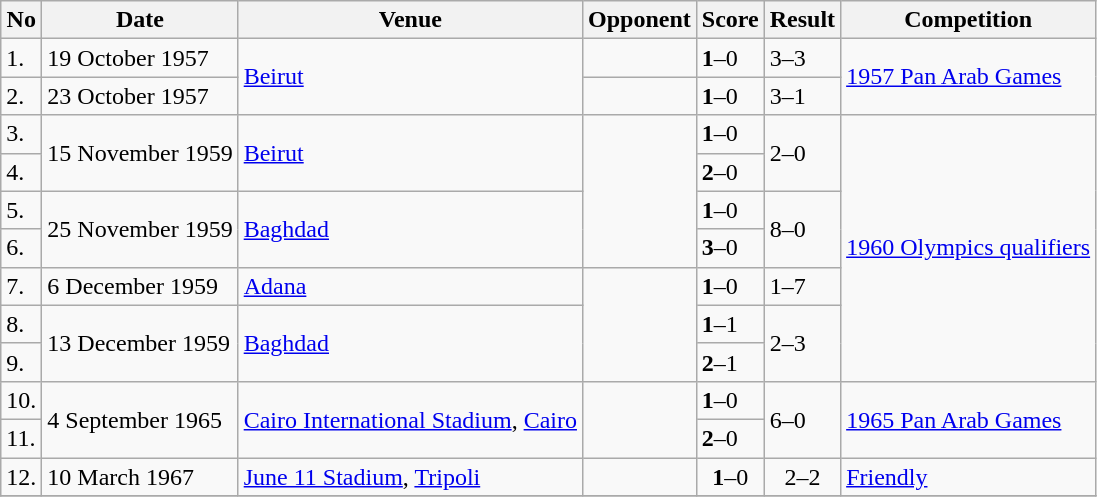<table class="wikitable" style="font-size:100%;">
<tr>
<th>No</th>
<th>Date</th>
<th>Venue</th>
<th>Opponent</th>
<th>Score</th>
<th>Result</th>
<th>Competition</th>
</tr>
<tr>
<td>1.</td>
<td>19 October 1957</td>
<td rowspan="2"><a href='#'>Beirut</a></td>
<td></td>
<td><strong>1</strong>–0</td>
<td>3–3</td>
<td rowspan="2"><a href='#'>1957 Pan Arab Games</a></td>
</tr>
<tr>
<td>2.</td>
<td>23 October 1957</td>
<td></td>
<td><strong>1</strong>–0</td>
<td>3–1</td>
</tr>
<tr>
<td>3.</td>
<td rowspan="2">15 November 1959</td>
<td rowspan="2"><a href='#'>Beirut</a></td>
<td rowspan="4"></td>
<td><strong>1</strong>–0</td>
<td rowspan="2">2–0</td>
<td rowspan="7"><a href='#'>1960 Olympics qualifiers</a></td>
</tr>
<tr>
<td>4.</td>
<td><strong>2</strong>–0</td>
</tr>
<tr>
<td>5.</td>
<td rowspan="2">25 November 1959</td>
<td rowspan="2"><a href='#'>Baghdad</a></td>
<td><strong>1</strong>–0</td>
<td rowspan="2">8–0</td>
</tr>
<tr>
<td>6.</td>
<td><strong>3</strong>–0</td>
</tr>
<tr>
<td>7.</td>
<td>6 December 1959</td>
<td><a href='#'>Adana</a></td>
<td rowspan="3"></td>
<td><strong>1</strong>–0</td>
<td>1–7</td>
</tr>
<tr>
<td>8.</td>
<td rowspan="2">13 December 1959</td>
<td rowspan="2"><a href='#'>Baghdad</a></td>
<td><strong>1</strong>–1</td>
<td rowspan="2">2–3</td>
</tr>
<tr>
<td>9.</td>
<td><strong>2</strong>–1</td>
</tr>
<tr>
<td>10.</td>
<td rowspan="2">4 September 1965</td>
<td rowspan="2"><a href='#'>Cairo International Stadium</a>, <a href='#'>Cairo</a></td>
<td rowspan="2"></td>
<td><strong>1</strong>–0</td>
<td rowspan="2">6–0</td>
<td rowspan="2"><a href='#'>1965 Pan Arab Games</a></td>
</tr>
<tr>
<td>11.</td>
<td><strong>2</strong>–0</td>
</tr>
<tr>
<td>12.</td>
<td>10 March 1967</td>
<td><a href='#'>June 11 Stadium</a>, <a href='#'>Tripoli</a></td>
<td></td>
<td align=center><strong>1</strong>–0</td>
<td align=center>2–2</td>
<td><a href='#'>Friendly</a></td>
</tr>
<tr>
</tr>
</table>
